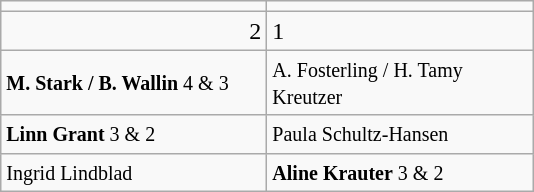<table class="wikitable">
<tr>
<td align="center" width="170"></td>
<td align="center" width="170"></td>
</tr>
<tr>
<td align="right">2</td>
<td>1</td>
</tr>
<tr>
<td><small><strong>M. Stark / B. Wallin</strong> 4 & 3</small></td>
<td><small>A. Fosterling / H. Tamy Kreutzer</small></td>
</tr>
<tr>
<td><small><strong>Linn Grant</strong> 3 & 2</small></td>
<td><small>Paula Schultz-Hansen</small></td>
</tr>
<tr>
<td><small>Ingrid Lindblad</small></td>
<td><small><strong>Aline Krauter</strong> 3 & 2</small></td>
</tr>
</table>
